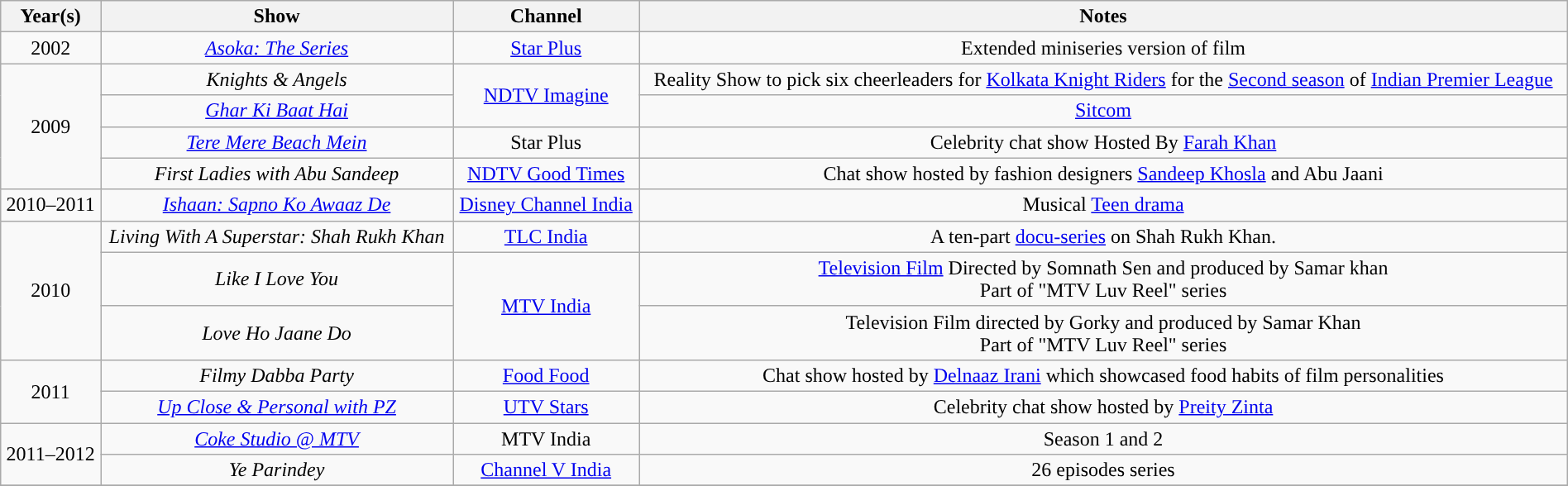<table class="wikitable" style="width: 100%; text-align: center;">
<tr>
<th>Year(s)</th>
<th>Show</th>
<th>Channel</th>
<th>Notes</th>
</tr>
<tr>
<td>2002</td>
<td><em><a href='#'>Asoka: The Series</a></em></td>
<td><a href='#'>Star Plus</a></td>
<td>Extended miniseries version of film</td>
</tr>
<tr>
<td rowspan="4">2009</td>
<td><em>Knights & Angels</em></td>
<td rowspan="2"><a href='#'>NDTV Imagine</a></td>
<td>Reality Show to pick six cheerleaders for <a href='#'>Kolkata Knight Riders</a> for the <a href='#'>Second season</a> of <a href='#'>Indian Premier League</a></td>
</tr>
<tr>
<td><em><a href='#'>Ghar Ki Baat Hai</a></em></td>
<td><a href='#'>Sitcom</a></td>
</tr>
<tr>
<td><em><a href='#'>Tere Mere Beach Mein</a></em></td>
<td>Star Plus</td>
<td>Celebrity chat show Hosted By <a href='#'>Farah Khan</a></td>
</tr>
<tr>
<td><em>First Ladies with Abu Sandeep </em></td>
<td><a href='#'>NDTV Good Times</a></td>
<td>Chat show hosted by fashion designers <a href='#'>Sandeep Khosla</a> and Abu Jaani</td>
</tr>
<tr>
<td>2010–2011</td>
<td><em><a href='#'>Ishaan: Sapno Ko Awaaz De</a></em></td>
<td><a href='#'>Disney Channel India</a></td>
<td>Musical <a href='#'>Teen drama</a></td>
</tr>
<tr>
<td rowspan="3">2010</td>
<td><em>Living With A Superstar: Shah Rukh Khan</em></td>
<td><a href='#'>TLC India</a></td>
<td>A ten-part <a href='#'>docu-series</a> on Shah Rukh Khan.</td>
</tr>
<tr>
<td><em>Like I Love You</em></td>
<td rowspan="2"><a href='#'>MTV India</a></td>
<td><a href='#'>Television Film</a> Directed by Somnath Sen and produced by Samar khan <br> Part of "MTV Luv Reel" series</td>
</tr>
<tr>
<td><em>Love Ho Jaane Do</em></td>
<td>Television Film directed by Gorky and produced by Samar Khan <br> Part of "MTV Luv Reel" series</td>
</tr>
<tr>
<td rowspan="2">2011</td>
<td><em>Filmy Dabba Party</em></td>
<td><a href='#'>Food Food</a></td>
<td>Chat show hosted by <a href='#'>Delnaaz Irani</a> which showcased food habits of film personalities</td>
</tr>
<tr>
<td><em><a href='#'>Up Close & Personal with PZ</a></em></td>
<td><a href='#'>UTV Stars</a></td>
<td>Celebrity chat show hosted by <a href='#'>Preity Zinta</a></td>
</tr>
<tr>
<td rowspan="2">2011–2012</td>
<td><em><a href='#'>Coke Studio @ MTV</a></em></td>
<td>MTV India</td>
<td>Season 1 and 2</td>
</tr>
<tr>
<td><em>Ye Parindey</em></td>
<td><a href='#'>Channel V India</a></td>
<td>26 episodes series</td>
</tr>
<tr>
</tr>
</table>
